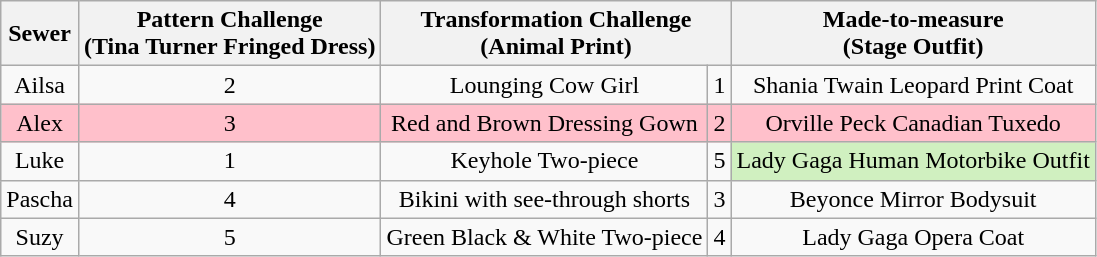<table class="wikitable" style="text-align:center;">
<tr>
<th>Sewer</th>
<th>Pattern Challenge<br>(Tina Turner Fringed Dress)</th>
<th colspan="2">Transformation Challenge<br>(Animal Print)</th>
<th>Made-to-measure<br>(Stage Outfit)</th>
</tr>
<tr>
<td>Ailsa</td>
<td>2</td>
<td>Lounging Cow Girl</td>
<td>1</td>
<td>Shania Twain Leopard Print Coat</td>
</tr>
<tr style="background:pink">
<td>Alex</td>
<td>3</td>
<td>Red and Brown Dressing Gown</td>
<td>2</td>
<td>Orville Peck Canadian Tuxedo</td>
</tr>
<tr>
<td>Luke</td>
<td>1</td>
<td>Keyhole Two-piece</td>
<td>5</td>
<td style="background:#d0f0c0">Lady Gaga Human Motorbike Outfit</td>
</tr>
<tr>
<td>Pascha</td>
<td>4</td>
<td>Bikini with see-through shorts</td>
<td>3</td>
<td>Beyonce Mirror Bodysuit</td>
</tr>
<tr>
<td>Suzy</td>
<td>5</td>
<td>Green Black & White Two-piece</td>
<td>4</td>
<td>Lady Gaga Opera Coat</td>
</tr>
</table>
